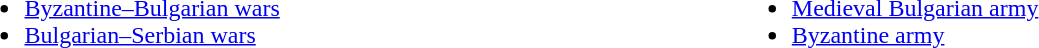<table width=80%>
<tr>
<td valign=top><br><ul><li><a href='#'>Byzantine–Bulgarian wars</a></li><li><a href='#'>Bulgarian–Serbian wars</a></li></ul></td>
<td valign="top"><br><ul><li><a href='#'>Medieval Bulgarian army</a></li><li><a href='#'>Byzantine army</a></li></ul></td>
</tr>
</table>
